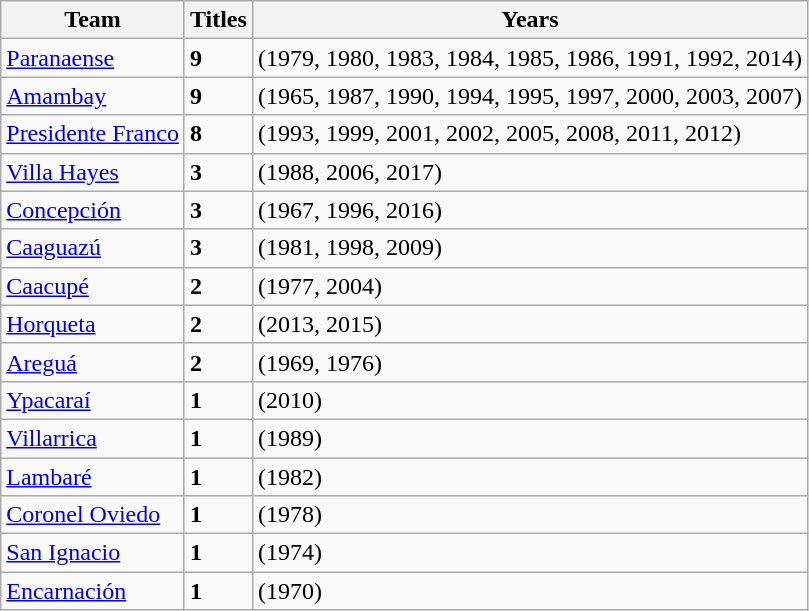<table class="wikitable">
<tr>
<th>Team</th>
<th>Titles</th>
<th>Years</th>
</tr>
<tr>
<td><a href='#'>Paranaense</a></td>
<td><strong>9</strong></td>
<td>(1979, 1980, 1983, 1984, 1985, 1986, 1991, 1992, 2014)</td>
</tr>
<tr>
<td><a href='#'>Amambay</a></td>
<td><strong>9</strong></td>
<td>(1965, 1987, 1990, 1994, 1995, 1997, 2000, 2003, 2007)</td>
</tr>
<tr>
<td><a href='#'>Presidente Franco</a></td>
<td><strong>8</strong></td>
<td>(1993, 1999, 2001, 2002, 2005, 2008, 2011, 2012)</td>
</tr>
<tr>
<td><a href='#'>Villa Hayes</a></td>
<td><strong>3</strong></td>
<td>(1988, 2006, 2017)</td>
</tr>
<tr>
<td><a href='#'>Concepción</a></td>
<td><strong>3</strong></td>
<td>(1967, 1996, 2016)</td>
</tr>
<tr>
<td><a href='#'>Caaguazú</a></td>
<td><strong>3</strong></td>
<td>(1981, 1998, 2009)</td>
</tr>
<tr>
<td><a href='#'>Caacupé</a></td>
<td><strong>2</strong></td>
<td>(1977, 2004)</td>
</tr>
<tr>
<td><a href='#'>Horqueta</a></td>
<td><strong>2</strong></td>
<td>(2013, 2015)</td>
</tr>
<tr>
<td><a href='#'>Areguá</a></td>
<td><strong>2</strong></td>
<td>(1969, 1976)</td>
</tr>
<tr>
<td><a href='#'>Ypacaraí</a></td>
<td><strong>1</strong></td>
<td>(2010)</td>
</tr>
<tr>
<td><a href='#'>Villarrica</a></td>
<td><strong>1</strong></td>
<td>(1989)</td>
</tr>
<tr>
<td><a href='#'>Lambaré</a></td>
<td><strong>1</strong></td>
<td>(1982)</td>
</tr>
<tr>
<td><a href='#'>Coronel Oviedo</a></td>
<td><strong>1</strong></td>
<td>(1978)</td>
</tr>
<tr>
<td><a href='#'>San Ignacio</a></td>
<td><strong>1</strong></td>
<td>(1974)</td>
</tr>
<tr>
<td><a href='#'>Encarnación</a></td>
<td><strong>1</strong></td>
<td>(1970)</td>
</tr>
</table>
